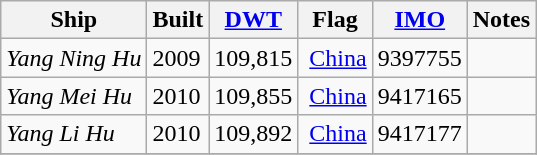<table class="wikitable">
<tr>
<th>Ship</th>
<th>Built</th>
<th><a href='#'>DWT</a></th>
<th>Flag</th>
<th><a href='#'>IMO</a></th>
<th>Notes</th>
</tr>
<tr>
<td><em>Yang Ning Hu</em></td>
<td>2009</td>
<td align=right>109,815</td>
<td> <a href='#'>China</a></td>
<td>9397755</td>
<td></td>
</tr>
<tr>
<td><em>Yang Mei Hu</em></td>
<td>2010</td>
<td align=right>109,855</td>
<td> <a href='#'>China</a></td>
<td>9417165</td>
<td></td>
</tr>
<tr>
<td><em>Yang Li Hu</em></td>
<td>2010</td>
<td align=right>109,892</td>
<td> <a href='#'>China</a></td>
<td>9417177</td>
<td></td>
</tr>
<tr>
</tr>
</table>
